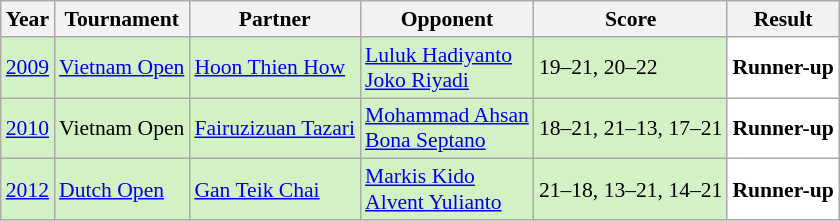<table class="sortable wikitable" style="font-size: 90%;">
<tr>
<th>Year</th>
<th>Tournament</th>
<th>Partner</th>
<th>Opponent</th>
<th>Score</th>
<th>Result</th>
</tr>
<tr style="background:#D4F1C5">
<td align="center"><a href='#'>2009</a></td>
<td align="left"><a href='#'>Vietnam Open</a></td>
<td align="left"> <a href='#'>Hoon Thien How</a></td>
<td align="left"> <a href='#'>Luluk Hadiyanto</a> <br>  <a href='#'>Joko Riyadi</a></td>
<td align="left">19–21, 20–22</td>
<td style="text-align:left; background:white"> <strong>Runner-up</strong></td>
</tr>
<tr style="background:#D4F1C5">
<td align="center"><a href='#'>2010</a></td>
<td align="left">Vietnam Open</td>
<td align="left"> <a href='#'>Fairuzizuan Tazari</a></td>
<td align="left"> <a href='#'>Mohammad Ahsan</a> <br>  <a href='#'>Bona Septano</a></td>
<td align="left">18–21, 21–13, 17–21</td>
<td style="text-align:left; background:white"> <strong>Runner-up</strong></td>
</tr>
<tr style="background:#D4F1C5">
<td align="center"><a href='#'>2012</a></td>
<td align="left"><a href='#'>Dutch Open</a></td>
<td align="left"> <a href='#'>Gan Teik Chai</a></td>
<td align="left"> <a href='#'>Markis Kido</a> <br>  <a href='#'>Alvent Yulianto</a></td>
<td align="left">21–18, 13–21, 14–21</td>
<td style="text-align:left; background:white"> <strong>Runner-up</strong></td>
</tr>
</table>
